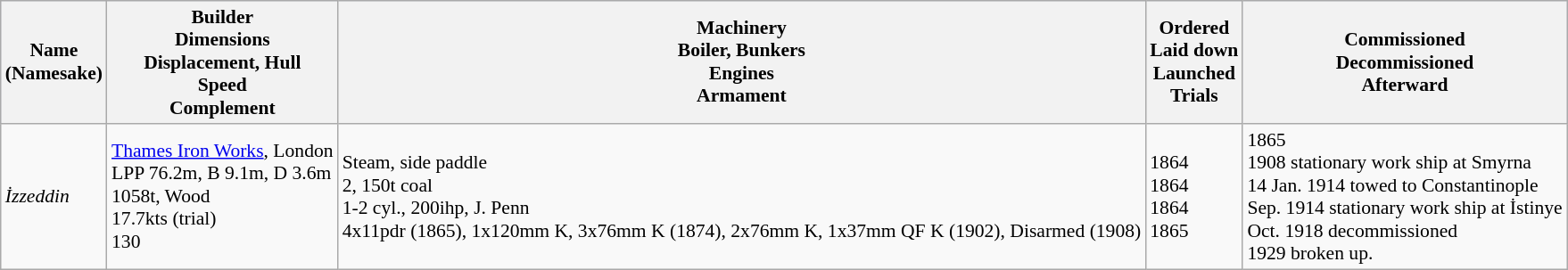<table class="wikitable" style="font-size:90%;">
<tr bgcolor="#e6e9ff">
<th>Name<br>(Namesake)</th>
<th>Builder<br>Dimensions<br>Displacement, Hull<br>Speed<br>Complement</th>
<th>Machinery<br>Boiler, Bunkers<br>Engines<br>Armament</th>
<th>Ordered<br>Laid down<br>Launched<br>Trials</th>
<th>Commissioned<br>Decommissioned<br>Afterward</th>
</tr>
<tr ---->
<td><em>İzzeddin</em></td>
<td> <a href='#'>Thames Iron Works</a>, London<br>LPP 76.2m, B 9.1m, D 3.6m<br>1058t, Wood<br>17.7kts (trial)<br>130</td>
<td>Steam, side paddle<br>2, 150t coal<br>1-2 cyl., 200ihp, J. Penn<br>4x11pdr (1865), 1x120mm K, 3x76mm K (1874), 2x76mm K, 1x37mm QF K (1902), Disarmed (1908)</td>
<td>1864<br>1864<br>1864<br>1865</td>
<td>1865<br>1908 stationary work ship at Smyrna<br>14 Jan. 1914 towed to Constantinople<br>Sep. 1914 stationary work ship at İstinye<br>Oct. 1918 decommissioned<br>1929 broken up.</td>
</tr>
</table>
